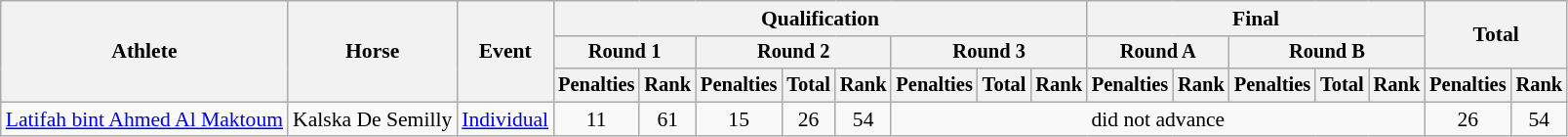<table class="wikitable" style="font-size:90%">
<tr>
<th rowspan="3">Athlete</th>
<th rowspan="3">Horse</th>
<th rowspan="3">Event</th>
<th colspan="8">Qualification</th>
<th colspan="5">Final</th>
<th rowspan=2 colspan="2">Total</th>
</tr>
<tr style="font-size:95%">
<th colspan="2">Round 1</th>
<th colspan="3">Round 2</th>
<th colspan="3">Round 3</th>
<th colspan="2">Round A</th>
<th colspan="3">Round B</th>
</tr>
<tr style="font-size:95%">
<th scope="col">Penalties</th>
<th scope="col">Rank</th>
<th scope="col">Penalties</th>
<th scope="col">Total</th>
<th scope="col">Rank</th>
<th scope="col">Penalties</th>
<th scope="col">Total</th>
<th scope="col">Rank</th>
<th scope="col">Penalties</th>
<th scope="col">Rank</th>
<th scope="col">Penalties</th>
<th scope="col">Total</th>
<th scope="col">Rank</th>
<th scope="col">Penalties</th>
<th scope="col">Rank</th>
</tr>
<tr align=center>
<td align=left><a href='#'>Latifah bint Ahmed Al Maktoum</a></td>
<td align=left>Kalska De Semilly</td>
<td align=left><a href='#'>Individual</a></td>
<td>11</td>
<td>61</td>
<td>15</td>
<td>26</td>
<td>54</td>
<td colspan=8>did not advance</td>
<td>26</td>
<td>54</td>
</tr>
</table>
